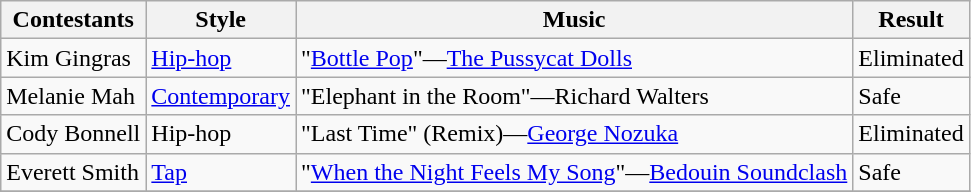<table class="wikitable">
<tr>
<th>Contestants</th>
<th>Style</th>
<th>Music</th>
<th>Result</th>
</tr>
<tr>
<td>Kim Gingras</td>
<td><a href='#'>Hip-hop</a></td>
<td>"<a href='#'>Bottle Pop</a>"—<a href='#'>The Pussycat Dolls</a></td>
<td>Eliminated</td>
</tr>
<tr>
<td>Melanie Mah</td>
<td><a href='#'>Contemporary</a></td>
<td>"Elephant in the Room"—Richard Walters</td>
<td>Safe</td>
</tr>
<tr>
<td>Cody Bonnell</td>
<td>Hip-hop</td>
<td>"Last Time" (Remix)—<a href='#'>George Nozuka</a></td>
<td>Eliminated</td>
</tr>
<tr>
<td>Everett Smith</td>
<td><a href='#'>Tap</a></td>
<td>"<a href='#'>When the Night Feels My Song</a>"—<a href='#'>Bedouin Soundclash</a></td>
<td>Safe</td>
</tr>
<tr>
</tr>
</table>
